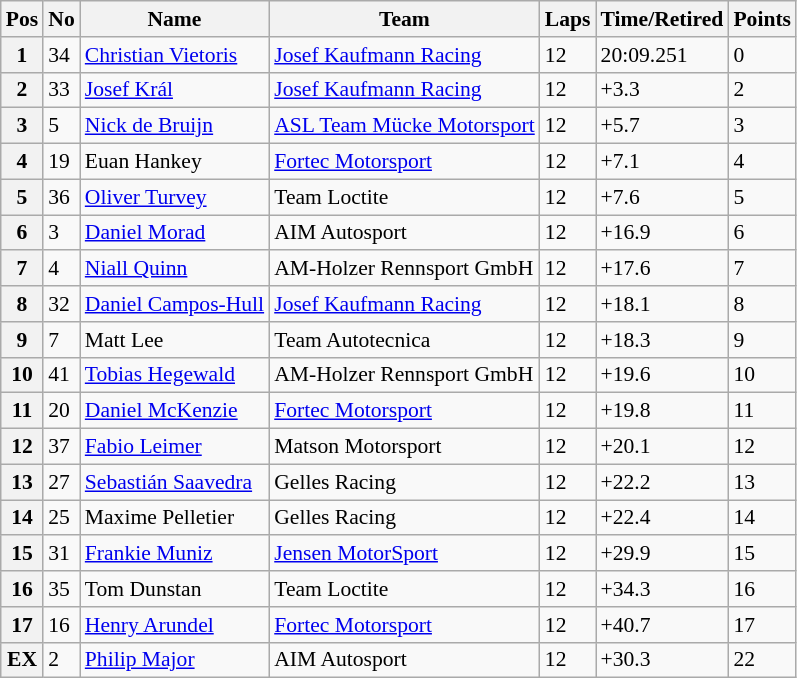<table class="wikitable mw-collapsible mw-collapsed" style="font-size: 90%">
<tr>
<th>Pos</th>
<th>No</th>
<th>Name</th>
<th>Team</th>
<th>Laps</th>
<th>Time/Retired</th>
<th>Points</th>
</tr>
<tr>
<th>1</th>
<td>34</td>
<td> <a href='#'>Christian Vietoris</a></td>
<td><a href='#'>Josef Kaufmann Racing</a></td>
<td>12</td>
<td>20:09.251</td>
<td>0</td>
</tr>
<tr>
<th>2</th>
<td>33</td>
<td> <a href='#'>Josef Král</a></td>
<td><a href='#'>Josef Kaufmann Racing</a></td>
<td>12</td>
<td>+3.3</td>
<td>2</td>
</tr>
<tr>
<th>3</th>
<td>5</td>
<td> <a href='#'>Nick de Bruijn</a></td>
<td><a href='#'>ASL Team Mücke Motorsport</a></td>
<td>12</td>
<td>+5.7</td>
<td>3</td>
</tr>
<tr>
<th>4</th>
<td>19</td>
<td> Euan Hankey</td>
<td><a href='#'>Fortec Motorsport</a></td>
<td>12</td>
<td>+7.1</td>
<td>4</td>
</tr>
<tr>
<th>5</th>
<td>36</td>
<td> <a href='#'>Oliver Turvey</a></td>
<td>Team Loctite</td>
<td>12</td>
<td>+7.6</td>
<td>5</td>
</tr>
<tr>
<th>6</th>
<td>3</td>
<td> <a href='#'>Daniel Morad</a></td>
<td>AIM Autosport</td>
<td>12</td>
<td>+16.9</td>
<td>6</td>
</tr>
<tr>
<th>7</th>
<td>4</td>
<td> <a href='#'>Niall Quinn</a></td>
<td>AM-Holzer Rennsport GmbH</td>
<td>12</td>
<td>+17.6</td>
<td>7</td>
</tr>
<tr>
<th>8</th>
<td>32</td>
<td> <a href='#'>Daniel Campos-Hull</a></td>
<td><a href='#'>Josef Kaufmann Racing</a></td>
<td>12</td>
<td>+18.1</td>
<td>8</td>
</tr>
<tr>
<th>9</th>
<td>7</td>
<td> Matt Lee</td>
<td>Team Autotecnica</td>
<td>12</td>
<td>+18.3</td>
<td>9</td>
</tr>
<tr>
<th>10</th>
<td>41</td>
<td> <a href='#'>Tobias Hegewald</a></td>
<td>AM-Holzer Rennsport GmbH</td>
<td>12</td>
<td>+19.6</td>
<td>10</td>
</tr>
<tr>
<th>11</th>
<td>20</td>
<td> <a href='#'>Daniel McKenzie</a></td>
<td><a href='#'>Fortec Motorsport</a></td>
<td>12</td>
<td>+19.8</td>
<td>11</td>
</tr>
<tr>
<th>12</th>
<td>37</td>
<td> <a href='#'>Fabio Leimer</a></td>
<td>Matson Motorsport</td>
<td>12</td>
<td>+20.1</td>
<td>12</td>
</tr>
<tr>
<th>13</th>
<td>27</td>
<td> <a href='#'>Sebastián Saavedra</a></td>
<td>Gelles Racing</td>
<td>12</td>
<td>+22.2</td>
<td>13</td>
</tr>
<tr>
<th>14</th>
<td>25</td>
<td> Maxime Pelletier</td>
<td>Gelles Racing</td>
<td>12</td>
<td>+22.4</td>
<td>14</td>
</tr>
<tr>
<th>15</th>
<td>31</td>
<td> <a href='#'>Frankie Muniz</a></td>
<td><a href='#'>Jensen MotorSport</a></td>
<td>12</td>
<td>+29.9</td>
<td>15</td>
</tr>
<tr>
<th>16</th>
<td>35</td>
<td> Tom Dunstan</td>
<td>Team Loctite</td>
<td>12</td>
<td>+34.3</td>
<td>16</td>
</tr>
<tr>
<th>17</th>
<td>16</td>
<td> <a href='#'>Henry Arundel</a></td>
<td><a href='#'>Fortec Motorsport</a></td>
<td>12</td>
<td>+40.7</td>
<td>17</td>
</tr>
<tr>
<th>EX</th>
<td>2</td>
<td> <a href='#'>Philip Major</a></td>
<td>AIM Autosport</td>
<td>12</td>
<td>+30.3</td>
<td>22</td>
</tr>
</table>
